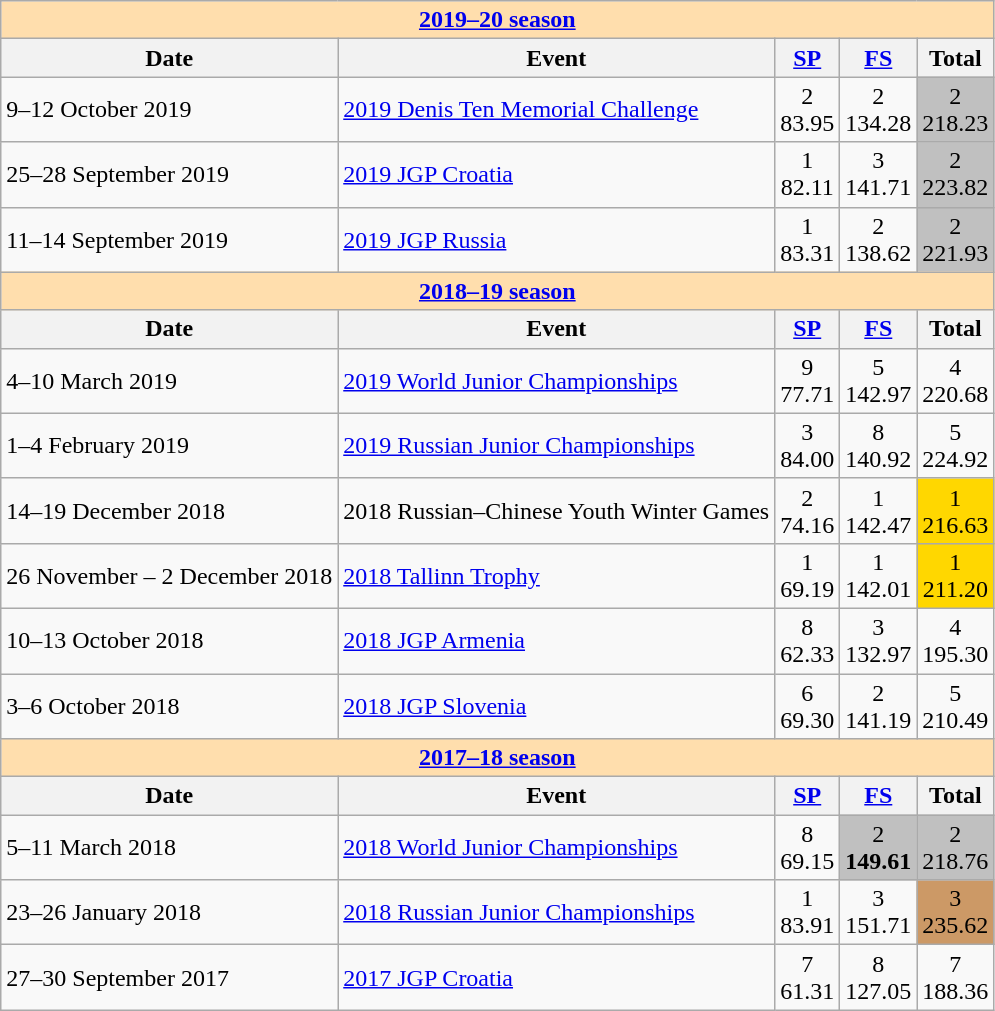<table class="wikitable">
<tr>
<th colspan="5" align="center" style="background-color: #ffdead;"><a href='#'>2019–20 season</a></th>
</tr>
<tr>
<th>Date</th>
<th>Event</th>
<th><a href='#'>SP</a></th>
<th><a href='#'>FS</a></th>
<th>Total</th>
</tr>
<tr>
<td>9–12 October 2019</td>
<td><a href='#'>2019 Denis Ten Memorial Challenge</a></td>
<td align=center>2 <br> 83.95</td>
<td align=center>2 <br> 134.28</td>
<td align=center bgcolor=silver>2 <br> 218.23</td>
</tr>
<tr>
<td>25–28 September 2019</td>
<td><a href='#'>2019 JGP Croatia</a></td>
<td align=center>1 <br> 82.11</td>
<td align=center>3 <br> 141.71</td>
<td align=center bgcolor=silver>2 <br> 223.82</td>
</tr>
<tr>
<td>11–14 September 2019</td>
<td><a href='#'>2019 JGP Russia</a></td>
<td align=center>1 <br> 83.31</td>
<td align=center>2 <br> 138.62</td>
<td align=center bgcolor=silver>2 <br> 221.93</td>
</tr>
<tr>
<td style="background-color: #ffdead; " colspan=5 align=center><a href='#'><strong>2018–19 season</strong></a></td>
</tr>
<tr>
<th>Date</th>
<th>Event</th>
<th><a href='#'>SP</a></th>
<th><a href='#'>FS</a></th>
<th>Total</th>
</tr>
<tr>
<td>4–10 March 2019</td>
<td><a href='#'>2019 World Junior Championships</a></td>
<td align=center>9 <br> 77.71</td>
<td align=center>5 <br> 142.97</td>
<td align=center>4 <br> 220.68</td>
</tr>
<tr>
<td>1–4 February 2019</td>
<td><a href='#'>2019 Russian Junior Championships</a></td>
<td align=center>3 <br> 84.00</td>
<td align=center>8 <br> 140.92</td>
<td align=center>5 <br> 224.92</td>
</tr>
<tr>
<td>14–19 December 2018</td>
<td>2018 Russian–Chinese Youth Winter Games</td>
<td align=center>2 <br> 74.16</td>
<td align=center>1 <br> 142.47</td>
<td align=center bgcolor=gold>1 <br> 216.63</td>
</tr>
<tr>
<td>26 November – 2 December 2018</td>
<td><a href='#'>2018 Tallinn Trophy</a></td>
<td align=center>1 <br> 69.19</td>
<td align=center>1 <br> 142.01</td>
<td align=center bgcolor=gold>1 <br> 211.20</td>
</tr>
<tr>
<td>10–13 October 2018</td>
<td><a href='#'>2018 JGP Armenia</a></td>
<td align=center>8 <br> 62.33</td>
<td align=center>3 <br> 132.97</td>
<td align=center>4 <br> 195.30</td>
</tr>
<tr>
<td>3–6 October 2018</td>
<td><a href='#'>2018 JGP Slovenia</a></td>
<td align=center>6 <br> 69.30</td>
<td align=center>2 <br> 141.19</td>
<td align=center>5 <br> 210.49</td>
</tr>
<tr>
<td style="background-color: #ffdead; " colspan=5 align=center><a href='#'><strong>2017–18 season</strong></a></td>
</tr>
<tr>
<th>Date</th>
<th>Event</th>
<th><a href='#'>SP</a></th>
<th><a href='#'>FS</a></th>
<th>Total</th>
</tr>
<tr>
<td>5–11 March 2018</td>
<td><a href='#'>2018 World Junior Championships</a></td>
<td align=center>8 <br> 69.15</td>
<td align=center bgcolor=silver>2 <br> <strong>149.61</strong></td>
<td align=center bgcolor=silver>2 <br> 218.76</td>
</tr>
<tr>
<td>23–26 January 2018</td>
<td><a href='#'>2018 Russian Junior Championships</a></td>
<td align=center>1 <br> 83.91</td>
<td align=center>3 <br> 151.71</td>
<td align=center bgcolor=cc9966>3 <br> 235.62</td>
</tr>
<tr>
<td>27–30 September 2017</td>
<td><a href='#'>2017 JGP Croatia</a></td>
<td align=center>7 <br> 61.31</td>
<td align=center>8 <br> 127.05</td>
<td align=center>7 <br> 188.36</td>
</tr>
</table>
